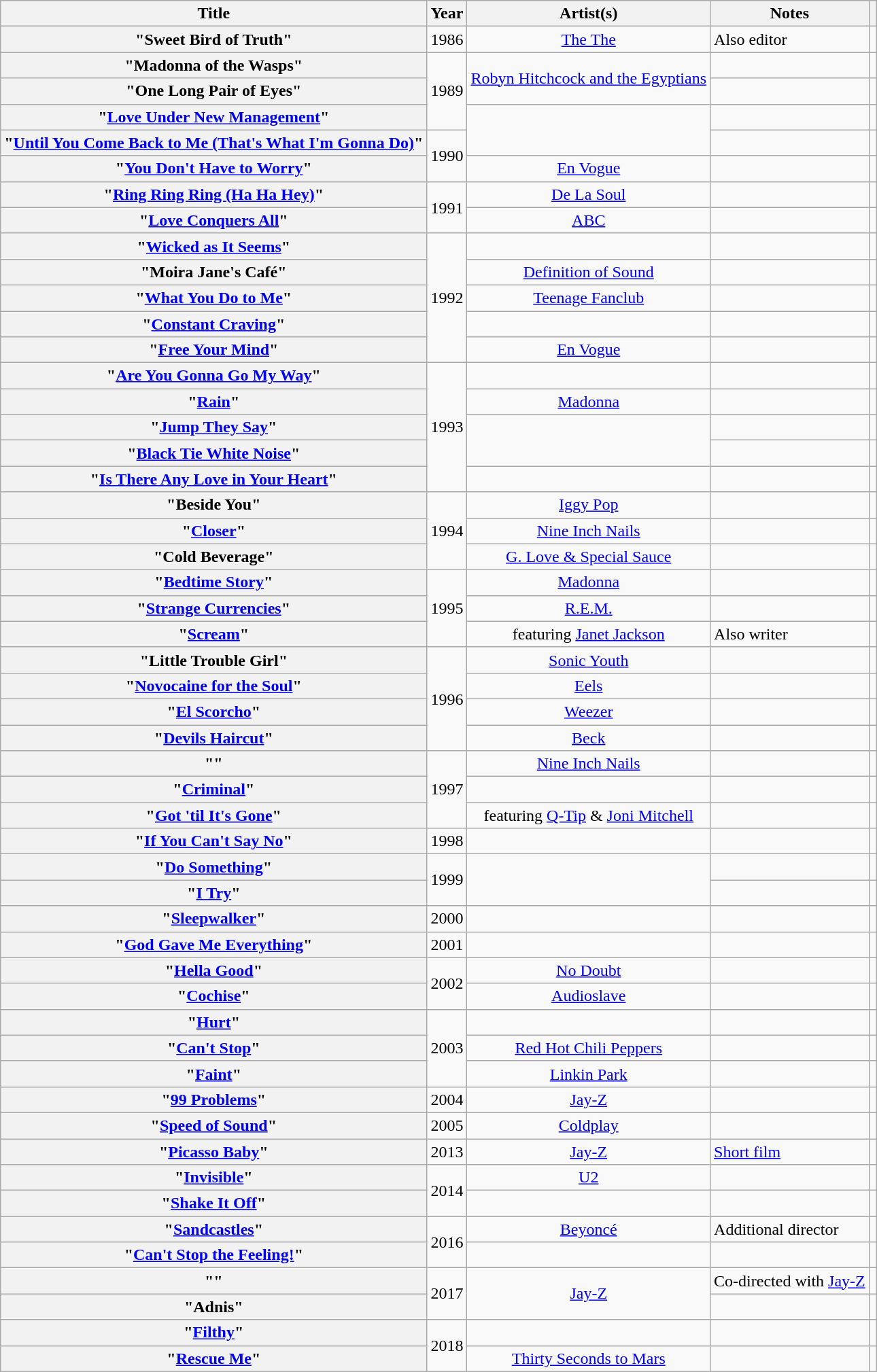<table class="wikitable sortable plainrowheaders" style="text-align:center;">
<tr>
<th scope="col">Title</th>
<th scope="col">Year</th>
<th scope="col">Artist(s)</th>
<th scope="col" class="unsortable">Notes</th>
<th scope="col" class="unsortable"></th>
</tr>
<tr>
<th scope="row">"Sweet Bird of Truth"</th>
<td>1986</td>
<td><a href='#'>The The</a></td>
<td style="text-align:left;">Also editor</td>
<td style="text-align:center;"></td>
</tr>
<tr>
<th scope="row">"Madonna of the Wasps"</th>
<td rowspan=3>1989</td>
<td rowspan=2><a href='#'>Robyn Hitchcock and the Egyptians</a></td>
<td style="text-align:left;"></td>
<td style="text-align:center;"></td>
</tr>
<tr>
<th scope="row">"One Long Pair of Eyes"</th>
<td style="text-align:left;"></td>
<td style="text-align:center;"></td>
</tr>
<tr>
<th scope="row">"<a href='#'>Love Under New Management</a>"</th>
<td rowspan=2></td>
<td style="text-align:left;"></td>
<td style="text-align:center;"></td>
</tr>
<tr>
<th scope="row">"<a href='#'>Until You Come Back to Me (That's What I'm Gonna Do)</a>"</th>
<td rowspan=2>1990</td>
<td style="text-align:left;"></td>
<td style="text-align:center;"></td>
</tr>
<tr>
<th scope="row">"<a href='#'>You Don't Have to Worry</a>"</th>
<td><a href='#'>En Vogue</a></td>
<td style="text-align:left;"></td>
<td style="text-align:center;"></td>
</tr>
<tr>
<th scope="row">"<a href='#'>Ring Ring Ring (Ha Ha Hey)</a>"</th>
<td rowspan=2>1991</td>
<td><a href='#'>De La Soul</a></td>
<td style="text-align:left;"></td>
<td style="text-align:center;"></td>
</tr>
<tr>
<th scope="row">"<a href='#'>Love Conquers All</a>"</th>
<td><a href='#'>ABC</a></td>
<td style="text-align:left;"></td>
<td style="text-align:center;"></td>
</tr>
<tr>
<th scope="row">"<a href='#'>Wicked as It Seems</a>"</th>
<td rowspan=5>1992</td>
<td></td>
<td style="text-align:left;"></td>
<td style="text-align:center;"></td>
</tr>
<tr>
<th scope="row">"Moira Jane's Café"</th>
<td><a href='#'>Definition of Sound</a></td>
<td style="text-align:left;"></td>
<td style="text-align:center;"></td>
</tr>
<tr>
<th scope="row">"<a href='#'>What You Do to Me</a>"</th>
<td><a href='#'>Teenage Fanclub</a></td>
<td style="text-align:left;"></td>
<td style="text-align:center;"></td>
</tr>
<tr>
<th scope="row">"<a href='#'>Constant Craving</a>"</th>
<td></td>
<td style="text-align:left;"></td>
<td style="text-align:center;"></td>
</tr>
<tr>
<th scope="row">"<a href='#'>Free Your Mind</a>"</th>
<td><a href='#'>En Vogue</a></td>
<td style="text-align:left;"></td>
<td style="text-align:center;"></td>
</tr>
<tr>
<th scope="row">"<a href='#'>Are You Gonna Go My Way</a>"</th>
<td rowspan=5>1993</td>
<td></td>
<td style="text-align:left;"></td>
<td style="text-align:center;"></td>
</tr>
<tr>
<th scope="row">"<a href='#'>Rain</a>"</th>
<td><a href='#'>Madonna</a></td>
<td style="text-align:left;"></td>
<td style="text-align:center;"></td>
</tr>
<tr>
<th scope="row">"<a href='#'>Jump They Say</a>"</th>
<td rowspan=2></td>
<td style="text-align:left;"></td>
<td style="text-align:center;"></td>
</tr>
<tr>
<th scope="row">"<a href='#'>Black Tie White Noise</a>"</th>
<td style="text-align:left;"></td>
<td style="text-align:center;"></td>
</tr>
<tr>
<th scope="row">"<a href='#'>Is There Any Love in Your Heart</a>"</th>
<td></td>
<td style="text-align:left;"></td>
<td style="text-align:center;"></td>
</tr>
<tr>
<th scope="row">"Beside You"</th>
<td rowspan=3>1994</td>
<td><a href='#'>Iggy Pop</a></td>
<td style="text-align:left;"></td>
<td style="text-align:center;"></td>
</tr>
<tr>
<th scope="row">"<a href='#'>Closer</a>"</th>
<td><a href='#'>Nine Inch Nails</a></td>
<td style="text-align:left;"></td>
<td style="text-align:center;"></td>
</tr>
<tr>
<th scope="row">"Cold Beverage"</th>
<td><a href='#'>G. Love & Special Sauce</a></td>
<td style="text-align:left;"></td>
<td style="text-align:center;"></td>
</tr>
<tr>
<th scope="row">"<a href='#'>Bedtime Story</a>"</th>
<td rowspan=3>1995</td>
<td><a href='#'>Madonna</a></td>
<td style="text-align:left;"></td>
<td style="text-align:center;"></td>
</tr>
<tr>
<th scope="row">"<a href='#'>Strange Currencies</a>"</th>
<td><a href='#'>R.E.M.</a></td>
<td style="text-align:left;"></td>
<td style="text-align:center;"></td>
</tr>
<tr>
<th scope="row">"<a href='#'>Scream</a>"</th>
<td> featuring <a href='#'>Janet Jackson</a></td>
<td style="text-align:left;">Also writer</td>
<td style="text-align:center;"></td>
</tr>
<tr>
<th scope="row">"Little Trouble Girl"</th>
<td rowspan=4>1996</td>
<td><a href='#'>Sonic Youth</a></td>
<td style="text-align:left;"></td>
<td style="text-align:center;"></td>
</tr>
<tr>
<th scope="row">"<a href='#'>Novocaine for the Soul</a>"</th>
<td><a href='#'>Eels</a></td>
<td style="text-align:left;"></td>
<td style="text-align:center;"></td>
</tr>
<tr>
<th scope="row">"<a href='#'>El Scorcho</a>"</th>
<td><a href='#'>Weezer</a></td>
<td style="text-align:left;"></td>
<td style="text-align:center;"></td>
</tr>
<tr>
<th scope="row">"<a href='#'>Devils Haircut</a>"</th>
<td><a href='#'>Beck</a></td>
<td style="text-align:left;"></td>
<td style="text-align:center;"></td>
</tr>
<tr>
<th scope="row">""</th>
<td rowspan=3>1997</td>
<td><a href='#'>Nine Inch Nails</a></td>
<td style="text-align:left;"></td>
<td style="text-align:center;"></td>
</tr>
<tr>
<th scope="row">"<a href='#'>Criminal</a>"</th>
<td></td>
<td style="text-align:left;"></td>
<td style="text-align:center;"></td>
</tr>
<tr>
<th scope="row">"<a href='#'>Got 'til It's Gone</a>"</th>
<td> featuring <a href='#'>Q-Tip</a> & <a href='#'>Joni Mitchell</a></td>
<td style="text-align:left;"></td>
<td style="text-align:center;"></td>
</tr>
<tr>
<th scope="row">"<a href='#'>If You Can't Say No</a>"</th>
<td>1998</td>
<td></td>
<td style="text-align:left;"></td>
<td style="text-align:center;"></td>
</tr>
<tr>
<th scope="row">"<a href='#'>Do Something</a>"</th>
<td rowspan=2>1999</td>
<td rowspan=2></td>
<td style="text-align:left;"></td>
<td style="text-align:center;"></td>
</tr>
<tr>
<th scope="row">"<a href='#'>I Try</a>"</th>
<td style="text-align:left;"></td>
<td style="text-align:center;"></td>
</tr>
<tr>
<th scope="row">"<a href='#'>Sleepwalker</a>"</th>
<td>2000</td>
<td></td>
<td style="text-align:left;"></td>
<td style="text-align:center;"></td>
</tr>
<tr>
<th scope="row">"<a href='#'>God Gave Me Everything</a>"</th>
<td>2001</td>
<td></td>
<td style="text-align:left;"></td>
<td style="text-align:center;"></td>
</tr>
<tr>
<th scope="row">"<a href='#'>Hella Good</a>"</th>
<td rowspan=2>2002</td>
<td><a href='#'>No Doubt</a></td>
<td style="text-align:left;"></td>
<td style="text-align:center;"></td>
</tr>
<tr>
<th scope="row">"<a href='#'>Cochise</a>"</th>
<td><a href='#'>Audioslave</a></td>
<td style="text-align:left;"></td>
<td style="text-align:center;"></td>
</tr>
<tr>
<th scope="row">"<a href='#'>Hurt</a>"</th>
<td rowspan=3>2003</td>
<td></td>
<td style="text-align:left;"></td>
<td style="text-align:center;"></td>
</tr>
<tr>
<th scope="row">"<a href='#'>Can't Stop</a>"</th>
<td><a href='#'>Red Hot Chili Peppers</a></td>
<td style="text-align:left;"></td>
<td style="text-align:center;"></td>
</tr>
<tr>
<th scope="row">"<a href='#'>Faint</a>"</th>
<td><a href='#'>Linkin Park</a></td>
<td style="text-align:left;"></td>
<td style="text-align:center;"></td>
</tr>
<tr>
<th scope="row">"<a href='#'>99 Problems</a>"</th>
<td>2004</td>
<td><a href='#'>Jay-Z</a></td>
<td style="text-align:left;"></td>
<td style="text-align:center;"></td>
</tr>
<tr>
<th scope="row">"<a href='#'>Speed of Sound</a>"</th>
<td>2005</td>
<td><a href='#'>Coldplay</a></td>
<td style="text-align:left;"></td>
<td style="text-align:center;"></td>
</tr>
<tr>
<th scope="row">"<a href='#'>Picasso Baby</a>"</th>
<td>2013</td>
<td><a href='#'>Jay-Z</a></td>
<td style="text-align:left;"><a href='#'>Short film</a></td>
<td style="text-align:center;"></td>
</tr>
<tr>
<th scope="row">"<a href='#'>Invisible</a>"</th>
<td rowspan=2>2014</td>
<td><a href='#'>U2</a></td>
<td style="text-align:left;"></td>
<td style="text-align:center;"></td>
</tr>
<tr>
<th scope="row">"<a href='#'>Shake It Off</a>"</th>
<td></td>
<td style="text-align:left;"></td>
<td style="text-align:center;"></td>
</tr>
<tr>
<th scope="row">"<a href='#'>Sandcastles</a>"</th>
<td rowspan=2>2016</td>
<td><a href='#'>Beyoncé</a></td>
<td style="text-align:left;">Additional director</td>
<td style="text-align:center;"></td>
</tr>
<tr>
<th scope="row">"<a href='#'>Can't Stop the Feeling!</a>"</th>
<td></td>
<td style="text-align:left;"></td>
<td style="text-align:center;"></td>
</tr>
<tr>
<th scope="row">""</th>
<td rowspan=2>2017</td>
<td rowspan=2><a href='#'>Jay-Z</a></td>
<td style="text-align:left;">Co-directed with <a href='#'>Jay-Z</a></td>
<td style="text-align:center;"></td>
</tr>
<tr>
<th scope="row">"Adnis"</th>
<td style="text-align:left;"></td>
<td style="text-align:center;"></td>
</tr>
<tr>
<th scope="row">"<a href='#'>Filthy</a>"</th>
<td rowspan=2>2018</td>
<td></td>
<td style="text-align:left;"></td>
<td style="text-align:center;"></td>
</tr>
<tr>
<th scope="row">"<a href='#'>Rescue Me</a>"</th>
<td><a href='#'>Thirty Seconds to Mars</a></td>
<td style="text-align:left;"></td>
<td style="text-align:center;"></td>
</tr>
</table>
